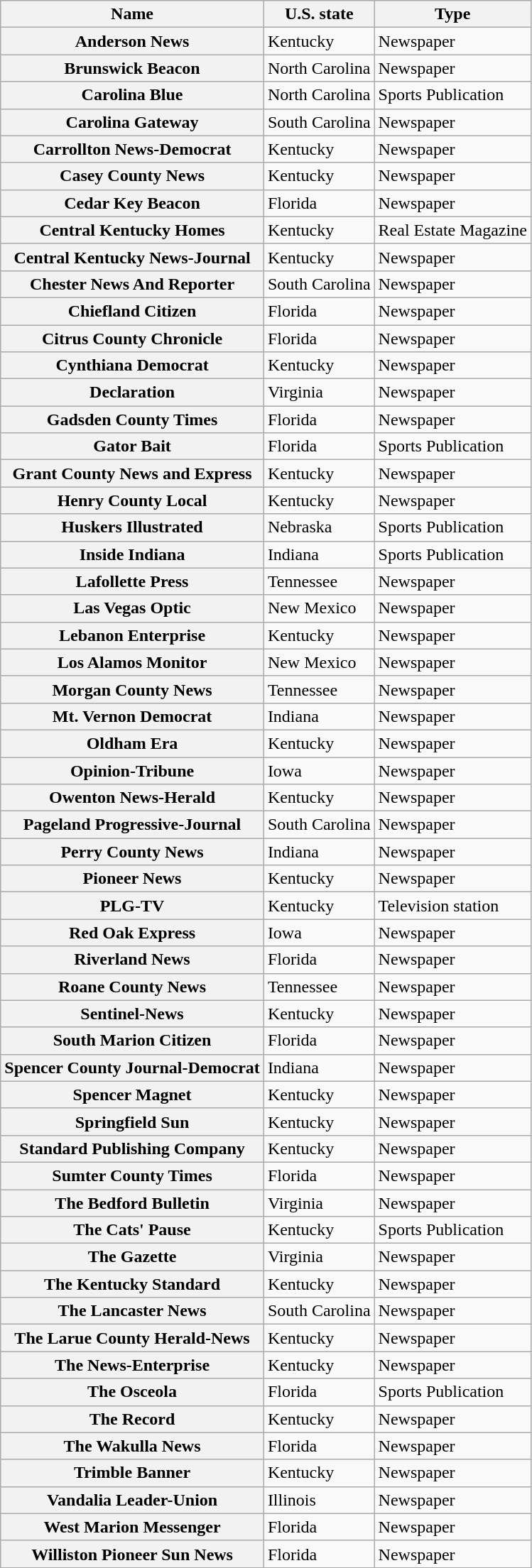<table class="wikitable sortable">
<tr>
<th scope="col">Name</th>
<th scope="col">U.S. state</th>
<th scope="col">Type</th>
</tr>
<tr>
<th scope="row">Anderson News</th>
<td>Kentucky</td>
<td>Newspaper</td>
</tr>
<tr>
<th scope="row">Brunswick Beacon</th>
<td>North Carolina</td>
<td>Newspaper</td>
</tr>
<tr>
<th scope="row">Carolina Blue</th>
<td>North Carolina</td>
<td>Sports Publication</td>
</tr>
<tr>
<th scope="row">Carolina Gateway</th>
<td>South Carolina</td>
<td>Newspaper</td>
</tr>
<tr>
<th scope="row">Carrollton News-Democrat</th>
<td>Kentucky</td>
<td>Newspaper</td>
</tr>
<tr>
<th scope="row">Casey County News</th>
<td>Kentucky</td>
<td>Newspaper</td>
</tr>
<tr>
<th scope="row">Cedar Key Beacon</th>
<td>Florida</td>
<td>Newspaper</td>
</tr>
<tr>
<th scope="row">Central Kentucky Homes</th>
<td>Kentucky</td>
<td>Real Estate Magazine</td>
</tr>
<tr>
<th scope="row">Central Kentucky News-Journal</th>
<td>Kentucky</td>
<td>Newspaper</td>
</tr>
<tr>
<th scope="row">Chester News And Reporter</th>
<td>South Carolina</td>
<td>Newspaper</td>
</tr>
<tr>
<th scope="row">Chiefland Citizen</th>
<td>Florida</td>
<td>Newspaper</td>
</tr>
<tr>
<th scope="row">Citrus County Chronicle</th>
<td>Florida</td>
<td>Newspaper</td>
</tr>
<tr>
<th scope="row">Cynthiana Democrat</th>
<td>Kentucky</td>
<td>Newspaper</td>
</tr>
<tr>
<th scope="row">Declaration</th>
<td>Virginia</td>
<td>Newspaper</td>
</tr>
<tr>
<th scope="row">Gadsden County Times</th>
<td>Florida</td>
<td>Newspaper</td>
</tr>
<tr>
<th scope="row">Gator Bait</th>
<td>Florida</td>
<td>Sports Publication</td>
</tr>
<tr>
<th scope="row">Grant County News and Express</th>
<td>Kentucky</td>
<td>Newspaper</td>
</tr>
<tr>
<th scope="row">Henry County Local</th>
<td>Kentucky</td>
<td>Newspaper</td>
</tr>
<tr>
<th scope="row">Huskers Illustrated</th>
<td>Nebraska</td>
<td>Sports Publication</td>
</tr>
<tr>
<th scope="row">Inside Indiana</th>
<td>Indiana</td>
<td>Sports Publication</td>
</tr>
<tr>
<th scope="row">Lafollette Press</th>
<td>Tennessee</td>
<td>Newspaper</td>
</tr>
<tr>
<th scope="row">Las Vegas Optic</th>
<td>New Mexico</td>
<td>Newspaper</td>
</tr>
<tr>
<th scope="row">Lebanon Enterprise</th>
<td>Kentucky</td>
<td>Newspaper</td>
</tr>
<tr>
<th scope="row">Los Alamos Monitor</th>
<td>New Mexico</td>
<td>Newspaper</td>
</tr>
<tr>
<th scope="row">Morgan County News</th>
<td>Tennessee</td>
<td>Newspaper</td>
</tr>
<tr>
<th scope="row">Mt. Vernon Democrat</th>
<td>Indiana</td>
<td>Newspaper</td>
</tr>
<tr>
<th scope="row">Oldham Era</th>
<td>Kentucky</td>
<td>Newspaper</td>
</tr>
<tr>
<th scope="row">Opinion-Tribune</th>
<td>Iowa</td>
<td>Newspaper</td>
</tr>
<tr>
<th scope="row">Owenton News-Herald</th>
<td>Kentucky</td>
<td>Newspaper</td>
</tr>
<tr>
<th scope="row">Pageland Progressive-Journal</th>
<td>South Carolina</td>
<td>Newspaper</td>
</tr>
<tr>
<th scope="row">Perry County News</th>
<td>Indiana</td>
<td>Newspaper</td>
</tr>
<tr>
<th scope="row">Pioneer News</th>
<td>Kentucky</td>
<td>Newspaper</td>
</tr>
<tr>
<th scope="row">PLG-TV</th>
<td>Kentucky</td>
<td>Television station</td>
</tr>
<tr>
<th scope="row">Red Oak Express</th>
<td>Iowa</td>
<td>Newspaper</td>
</tr>
<tr>
<th scope="row">Riverland News</th>
<td>Florida</td>
<td>Newspaper</td>
</tr>
<tr>
<th scope="row">Roane County News</th>
<td>Tennessee</td>
<td>Newspaper</td>
</tr>
<tr>
<th scope="row">Sentinel-News</th>
<td>Kentucky</td>
<td>Newspaper</td>
</tr>
<tr>
<th scope="row">South Marion Citizen</th>
<td>Florida</td>
<td>Newspaper</td>
</tr>
<tr>
<th scope="row">Spencer County Journal-Democrat</th>
<td>Indiana</td>
<td>Newspaper</td>
</tr>
<tr>
<th scope="row">Spencer Magnet</th>
<td>Kentucky</td>
<td>Newspaper</td>
</tr>
<tr>
<th scope="row">Springfield Sun</th>
<td>Kentucky</td>
<td>Newspaper</td>
</tr>
<tr>
<th scope="row">Standard Publishing Company</th>
<td>Kentucky</td>
<td>Newspaper</td>
</tr>
<tr>
<th scope="row">Sumter County Times</th>
<td>Florida</td>
<td>Newspaper</td>
</tr>
<tr>
<th scope="row" data-sort-value="Bedford Bulletin">The Bedford Bulletin</th>
<td>Virginia</td>
<td>Newspaper</td>
</tr>
<tr>
<th scope="row" data-sort-value="Cats' Pause">The Cats' Pause</th>
<td>Kentucky</td>
<td>Sports Publication</td>
</tr>
<tr>
<th scope="row" data-sort-value="Gazette">The Gazette</th>
<td>Virginia</td>
<td>Newspaper</td>
</tr>
<tr>
<th scope="row" data-sort-value="Kentucky Standard">The Kentucky Standard</th>
<td>Kentucky</td>
<td>Newspaper</td>
</tr>
<tr>
<th scope="row" data-sort-value="Lancaster News">The Lancaster News</th>
<td>South Carolina</td>
<td>Newspaper</td>
</tr>
<tr>
<th scope="row" data-sort-value="Larue County Herald-News">The Larue County Herald-News</th>
<td>Kentucky</td>
<td>Newspaper</td>
</tr>
<tr>
<th scope="row" data-sort-value="News-Enterprise">The News-Enterprise</th>
<td>Kentucky</td>
<td>Newspaper</td>
</tr>
<tr>
<th scope="row" data-sort-value="Osceola">The Osceola</th>
<td>Florida</td>
<td>Sports Publication</td>
</tr>
<tr>
<th scope="row" data-sort-value="Record">The Record</th>
<td>Kentucky</td>
<td>Newspaper</td>
</tr>
<tr>
<th scope="row" data-sort-value="Wakulla News">The Wakulla News</th>
<td>Florida</td>
<td>Newspaper</td>
</tr>
<tr>
<th scope="row">Trimble Banner</th>
<td>Kentucky</td>
<td>Newspaper</td>
</tr>
<tr>
<th scope="row">Vandalia Leader-Union</th>
<td>Illinois</td>
<td>Newspaper</td>
</tr>
<tr>
<th scope="row">West Marion Messenger</th>
<td>Florida</td>
<td>Newspaper</td>
</tr>
<tr>
<th scope="row">Williston Pioneer Sun News</th>
<td>Florida</td>
<td>Newspaper</td>
</tr>
</table>
